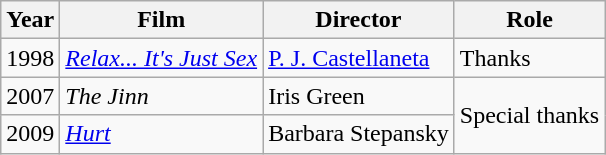<table class="wikitable">
<tr>
<th>Year</th>
<th>Film</th>
<th>Director</th>
<th>Role</th>
</tr>
<tr>
<td>1998</td>
<td><em><a href='#'>Relax... It's Just Sex</a></em></td>
<td><a href='#'>P. J. Castellaneta</a></td>
<td>Thanks</td>
</tr>
<tr>
<td>2007</td>
<td><em>The Jinn</em></td>
<td>Iris Green</td>
<td rowspan=2>Special thanks</td>
</tr>
<tr>
<td>2009</td>
<td><em><a href='#'>Hurt</a></em></td>
<td>Barbara Stepansky</td>
</tr>
</table>
